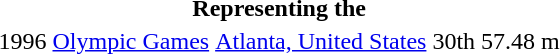<table>
<tr>
<th colspan="5">Representing the </th>
</tr>
<tr>
<td>1996</td>
<td><a href='#'>Olympic Games</a></td>
<td><a href='#'>Atlanta, United States</a></td>
<td>30th</td>
<td>57.48 m</td>
</tr>
</table>
